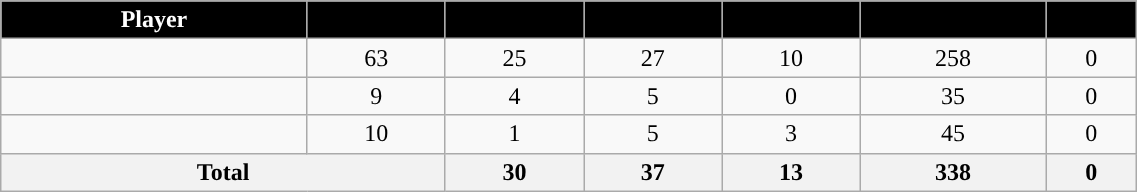<table class="wikitable sortable" style="width:60%; text-align:center;">
<tr>
<th style="color:white; background:#000000; ">Player</th>
<th style="color:white; background:#000000; "></th>
<th style="color:white; background:#000000; "></th>
<th style="color:white; background:#000000; "></th>
<th style="color:white; background:#000000; "></th>
<th style="color:white; background:#000000; "></th>
<th style="color:white; background:#000000; "></th>
</tr>
<tr>
<td></td>
<td>63</td>
<td>25</td>
<td>27</td>
<td>10</td>
<td>258</td>
<td>0</td>
</tr>
<tr>
<td></td>
<td>9</td>
<td>4</td>
<td>5</td>
<td>0</td>
<td>35</td>
<td>0</td>
</tr>
<tr>
<td></td>
<td>10</td>
<td>1</td>
<td>5</td>
<td>3</td>
<td>45</td>
<td>0</td>
</tr>
<tr class="sortbottom">
<th colspan=2>Total</th>
<th>30</th>
<th>37</th>
<th>13</th>
<th>338</th>
<th>0</th>
</tr>
</table>
